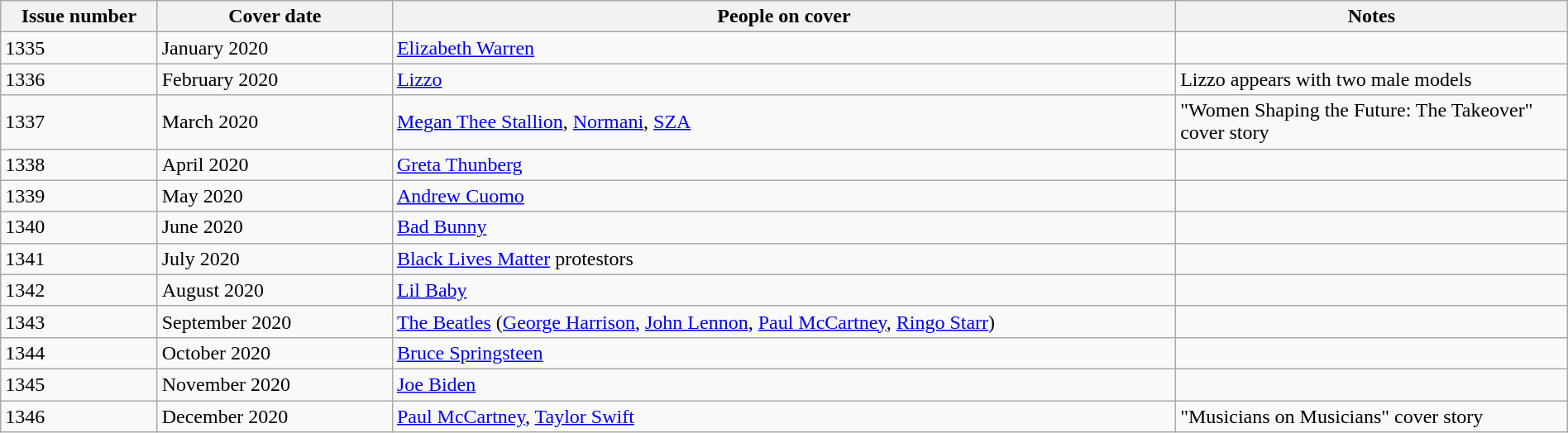<table class="wikitable sortable" style="margin:auto;width:100%;">
<tr>
<th style="width:10%;">Issue number</th>
<th style="width:15%;">Cover date</th>
<th style="width:50%;">People on cover</th>
<th style="width:25%;">Notes</th>
</tr>
<tr>
<td>1335</td>
<td>January 2020</td>
<td><a href='#'>Elizabeth Warren</a></td>
<td></td>
</tr>
<tr>
<td>1336</td>
<td>February 2020</td>
<td><a href='#'>Lizzo</a></td>
<td>Lizzo appears with two male models</td>
</tr>
<tr>
<td>1337</td>
<td>March 2020</td>
<td><a href='#'>Megan Thee Stallion</a>, <a href='#'>Normani</a>, <a href='#'>SZA</a></td>
<td>"Women Shaping the Future: The Takeover" cover story</td>
</tr>
<tr>
<td>1338</td>
<td>April 2020</td>
<td><a href='#'>Greta Thunberg</a></td>
<td></td>
</tr>
<tr>
<td>1339</td>
<td>May 2020</td>
<td><a href='#'>Andrew Cuomo</a></td>
<td></td>
</tr>
<tr>
<td>1340</td>
<td>June 2020</td>
<td><a href='#'>Bad Bunny</a></td>
<td></td>
</tr>
<tr>
<td>1341</td>
<td>July 2020</td>
<td><a href='#'>Black Lives Matter</a> protestors</td>
<td></td>
</tr>
<tr>
<td>1342</td>
<td>August 2020</td>
<td><a href='#'>Lil Baby</a></td>
<td></td>
</tr>
<tr>
<td>1343</td>
<td>September 2020</td>
<td><a href='#'>The Beatles</a> (<a href='#'>George Harrison</a>, <a href='#'>John Lennon</a>, <a href='#'>Paul McCartney</a>, <a href='#'>Ringo Starr</a>)</td>
<td></td>
</tr>
<tr>
<td>1344</td>
<td>October 2020</td>
<td><a href='#'>Bruce Springsteen</a></td>
<td></td>
</tr>
<tr>
<td>1345</td>
<td>November 2020</td>
<td><a href='#'>Joe Biden</a></td>
<td></td>
</tr>
<tr>
<td>1346</td>
<td>December 2020</td>
<td><a href='#'>Paul McCartney</a>, <a href='#'>Taylor Swift</a></td>
<td>"Musicians on Musicians" cover story</td>
</tr>
</table>
